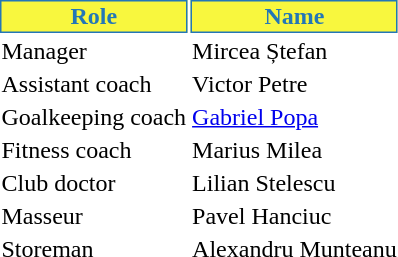<table class="toccolours">
<tr>
<th style="background:#f8f73e;color:#2377b7;border:1px solid #2377b7;">Role</th>
<th style="background:#f8f73e;color:#2377b7;border:1px solid #2377b7;">Name</th>
</tr>
<tr>
<td>Manager</td>
<td> Mircea Ștefan</td>
</tr>
<tr>
<td>Assistant coach</td>
<td> Victor Petre</td>
</tr>
<tr>
<td>Goalkeeping coach</td>
<td> <a href='#'>Gabriel Popa</a></td>
</tr>
<tr>
<td>Fitness coach</td>
<td> Marius Milea</td>
</tr>
<tr>
<td>Club doctor</td>
<td> Lilian Stelescu</td>
</tr>
<tr>
<td>Masseur</td>
<td> Pavel Hanciuc</td>
</tr>
<tr>
<td>Storeman</td>
<td> Alexandru Munteanu</td>
</tr>
</table>
